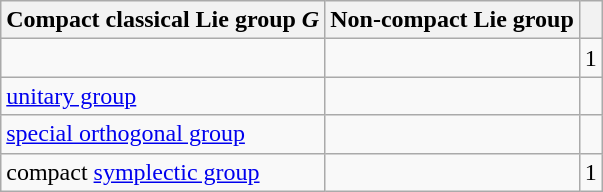<table class="wikitable">
<tr>
<th>Compact classical Lie group <em>G</em></th>
<th>Non-compact Lie group</th>
<th></th>
</tr>
<tr>
<td></td>
<td></td>
<td>1</td>
</tr>
<tr>
<td><a href='#'>unitary group</a></td>
<td></td>
<td></td>
</tr>
<tr>
<td><a href='#'>special orthogonal group</a></td>
<td></td>
<td></td>
</tr>
<tr>
<td>compact <a href='#'>symplectic group</a></td>
<td></td>
<td>1</td>
</tr>
</table>
